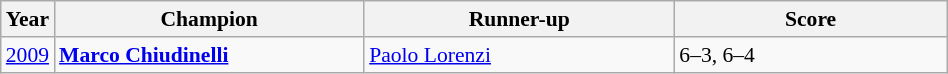<table class="wikitable" style="font-size:90%">
<tr>
<th>Year</th>
<th width="200">Champion</th>
<th width="200">Runner-up</th>
<th width="175">Score</th>
</tr>
<tr>
<td><a href='#'>2009</a></td>
<td> <strong><a href='#'>Marco Chiudinelli</a></strong></td>
<td> <a href='#'>Paolo Lorenzi</a></td>
<td>6–3, 6–4</td>
</tr>
</table>
